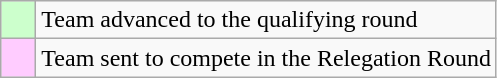<table class="wikitable">
<tr>
<td style="background:#cfc;">    </td>
<td>Team advanced to the qualifying round</td>
</tr>
<tr>
<td style="background:#fcf;">    </td>
<td>Team sent to compete in the Relegation Round</td>
</tr>
</table>
